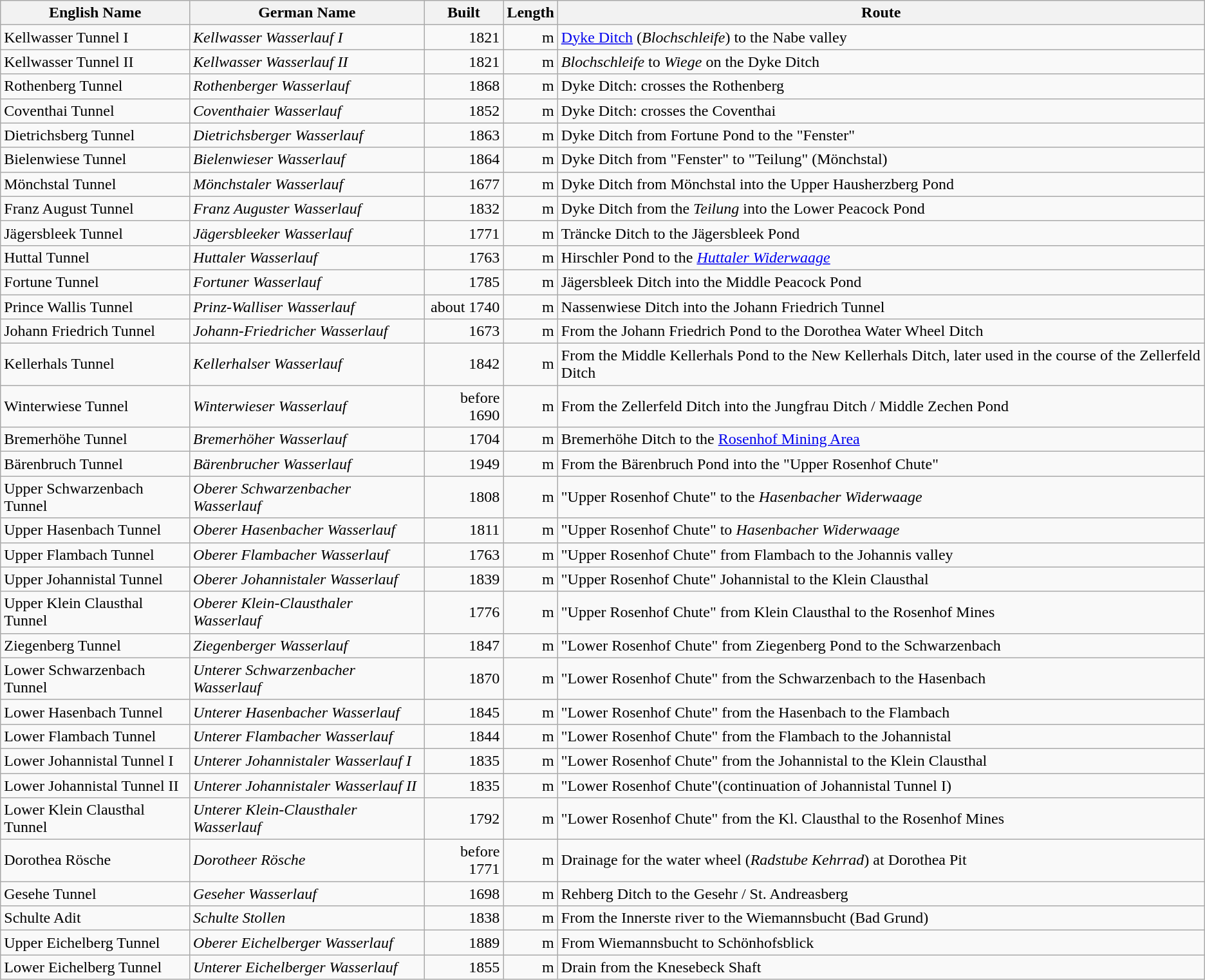<table class="wikitable sortable">
<tr class="hintergrundfarbe5">
<th>English Name</th>
<th>German Name</th>
<th>Built</th>
<th>Length</th>
<th class="unsortable">Route</th>
</tr>
<tr>
<td>Kellwasser Tunnel I</td>
<td><em>Kellwasser Wasserlauf I</em></td>
<td style="text-align:right;">1821</td>
<td style="text-align:right;"> m</td>
<td><a href='#'>Dyke Ditch</a> (<em>Blochschleife</em>) to the Nabe valley</td>
</tr>
<tr>
<td>Kellwasser Tunnel II</td>
<td><em>Kellwasser Wasserlauf II</em></td>
<td style="text-align:right;">1821</td>
<td style="text-align:right;"> m</td>
<td><em>Blochschleife</em> to <em>Wiege</em> on the Dyke Ditch</td>
</tr>
<tr>
<td>Rothenberg Tunnel</td>
<td><em>Rothenberger Wasserlauf</em></td>
<td style="text-align:right;">1868</td>
<td style="text-align:right;"> m</td>
<td>Dyke Ditch: crosses the Rothenberg</td>
</tr>
<tr>
<td>Coventhai Tunnel</td>
<td><em>Coventhaier Wasserlauf</em></td>
<td style="text-align:right;">1852</td>
<td style="text-align:right;"> m</td>
<td>Dyke Ditch: crosses the Coventhai</td>
</tr>
<tr>
<td>Dietrichsberg Tunnel</td>
<td><em>Dietrichsberger Wasserlauf</em></td>
<td style="text-align:right;">1863</td>
<td style="text-align:right;"> m</td>
<td>Dyke Ditch from Fortune Pond to the "Fenster"</td>
</tr>
<tr>
<td>Bielenwiese Tunnel</td>
<td><em>Bielenwieser Wasserlauf</em></td>
<td style="text-align:right;">1864</td>
<td style="text-align:right;"> m</td>
<td>Dyke Ditch from "Fenster" to "Teilung" (Mönchstal)</td>
</tr>
<tr>
<td>Mönchstal Tunnel</td>
<td><em>Mönchstaler Wasserlauf</em></td>
<td style="text-align:right;">1677</td>
<td style="text-align:right;"> m</td>
<td>Dyke Ditch from Mönchstal into the Upper Hausherzberg Pond</td>
</tr>
<tr>
<td>Franz August Tunnel</td>
<td><em>Franz Auguster Wasserlauf</em></td>
<td style="text-align:right;">1832</td>
<td style="text-align:right;"> m</td>
<td>Dyke Ditch from the <em>Teilung</em> into the Lower Peacock Pond</td>
</tr>
<tr>
<td>Jägersbleek Tunnel</td>
<td><em>Jägersbleeker Wasserlauf</em></td>
<td style="text-align:right;">1771</td>
<td style="text-align:right;"> m</td>
<td>Träncke Ditch to the Jägersbleek Pond</td>
</tr>
<tr>
<td>Huttal Tunnel</td>
<td><em>Huttaler Wasserlauf</em></td>
<td style="text-align:right;">1763</td>
<td style="text-align:right;"> m</td>
<td>Hirschler Pond to the <em><a href='#'>Huttaler Widerwaage</a></em></td>
</tr>
<tr>
<td>Fortune Tunnel</td>
<td><em>Fortuner Wasserlauf</em></td>
<td style="text-align:right;">1785</td>
<td style="text-align:right;"> m</td>
<td>Jägersbleek Ditch into the Middle Peacock Pond</td>
</tr>
<tr>
<td>Prince Wallis Tunnel</td>
<td><em>Prinz-Walliser Wasserlauf</em></td>
<td style="text-align:right;">about 1740</td>
<td style="text-align:right;"> m</td>
<td>Nassenwiese Ditch into the Johann Friedrich Tunnel</td>
</tr>
<tr>
<td>Johann Friedrich Tunnel</td>
<td><em>Johann-Friedricher Wasserlauf</em></td>
<td style="text-align:right;">1673</td>
<td style="text-align:right;"> m</td>
<td>From the Johann Friedrich Pond to the Dorothea Water Wheel Ditch</td>
</tr>
<tr>
<td>Kellerhals Tunnel</td>
<td><em>Kellerhalser Wasserlauf</em></td>
<td style="text-align:right;">1842</td>
<td style="text-align:right;"> m</td>
<td>From the Middle Kellerhals Pond to the New Kellerhals Ditch, later used in the course of the Zellerfeld Ditch</td>
</tr>
<tr>
<td>Winterwiese Tunnel</td>
<td><em>Winterwieser Wasserlauf</em></td>
<td style="text-align:right;">before 1690</td>
<td style="text-align:right;"> m</td>
<td>From the Zellerfeld Ditch into the Jungfrau Ditch / Middle Zechen Pond</td>
</tr>
<tr>
<td>Bremerhöhe Tunnel</td>
<td><em>Bremerhöher Wasserlauf</em></td>
<td style="text-align:right;">1704</td>
<td style="text-align:right;"> m</td>
<td>Bremerhöhe Ditch to the <a href='#'>Rosenhof Mining Area</a></td>
</tr>
<tr>
<td>Bärenbruch Tunnel</td>
<td><em>Bärenbrucher Wasserlauf</em></td>
<td style="text-align:right;">1949</td>
<td style="text-align:right;"> m</td>
<td>From the Bärenbruch Pond into the "Upper Rosenhof Chute"</td>
</tr>
<tr>
<td>Upper Schwarzenbach Tunnel</td>
<td><em>Oberer Schwarzenbacher Wasserlauf</em></td>
<td style="text-align:right;">1808</td>
<td style="text-align:right;"> m</td>
<td>"Upper Rosenhof Chute" to the <em>Hasenbacher Widerwaage</em></td>
</tr>
<tr>
<td>Upper Hasenbach Tunnel</td>
<td><em>Oberer Hasenbacher Wasserlauf</em></td>
<td style="text-align:right;">1811</td>
<td style="text-align:right;"> m</td>
<td>"Upper Rosenhof Chute" to <em>Hasenbacher Widerwaage</em></td>
</tr>
<tr>
<td>Upper Flambach Tunnel</td>
<td><em>Oberer Flambacher Wasserlauf</em></td>
<td style="text-align:right;">1763</td>
<td style="text-align:right;"> m</td>
<td>"Upper Rosenhof Chute" from Flambach to the Johannis valley</td>
</tr>
<tr>
<td>Upper Johannistal Tunnel</td>
<td><em>Oberer Johannistaler Wasserlauf</em></td>
<td style="text-align:right;">1839</td>
<td style="text-align:right;"> m</td>
<td>"Upper Rosenhof Chute" Johannistal to the Klein Clausthal</td>
</tr>
<tr>
<td>Upper Klein Clausthal Tunnel</td>
<td><em>Oberer Klein-Clausthaler Wasserlauf</em></td>
<td style="text-align:right;">1776</td>
<td style="text-align:right;"> m</td>
<td>"Upper Rosenhof Chute" from Klein Clausthal to the Rosenhof Mines</td>
</tr>
<tr>
<td>Ziegenberg Tunnel</td>
<td><em>Ziegenberger Wasserlauf</em></td>
<td style="text-align:right;">1847</td>
<td style="text-align:right;"> m</td>
<td>"Lower Rosenhof Chute" from Ziegenberg Pond to the Schwarzenbach</td>
</tr>
<tr>
<td>Lower Schwarzenbach Tunnel</td>
<td><em>Unterer Schwarzenbacher Wasserlauf</em></td>
<td style="text-align:right;">1870</td>
<td style="text-align:right;"> m</td>
<td>"Lower Rosenhof Chute" from the Schwarzenbach to the Hasenbach</td>
</tr>
<tr>
<td>Lower Hasenbach Tunnel</td>
<td><em>Unterer Hasenbacher Wasserlauf</em></td>
<td style="text-align:right;">1845</td>
<td style="text-align:right;"> m</td>
<td>"Lower Rosenhof Chute" from the Hasenbach to the Flambach</td>
</tr>
<tr>
<td>Lower Flambach Tunnel</td>
<td><em>Unterer Flambacher Wasserlauf</em></td>
<td style="text-align:right;">1844</td>
<td style="text-align:right;"> m</td>
<td>"Lower Rosenhof Chute" from the Flambach to the Johannistal</td>
</tr>
<tr>
<td>Lower Johannistal Tunnel I</td>
<td><em>Unterer Johannistaler Wasserlauf I</em></td>
<td style="text-align:right;">1835</td>
<td style="text-align:right;"> m</td>
<td>"Lower Rosenhof Chute" from the Johannistal to the Klein Clausthal</td>
</tr>
<tr>
<td>Lower Johannistal Tunnel II</td>
<td><em>Unterer Johannistaler Wasserlauf II</em></td>
<td style="text-align:right;">1835</td>
<td style="text-align:right;"> m</td>
<td>"Lower Rosenhof Chute"(continuation of Johannistal Tunnel I)</td>
</tr>
<tr>
<td>Lower Klein Clausthal Tunnel</td>
<td><em>Unterer Klein-Clausthaler Wasserlauf</em></td>
<td style="text-align:right;">1792</td>
<td style="text-align:right;"> m</td>
<td>"Lower Rosenhof Chute" from the Kl. Clausthal to the Rosenhof Mines</td>
</tr>
<tr>
<td>Dorothea Rösche</td>
<td><em>Dorotheer Rösche</em></td>
<td style="text-align:right;">before 1771</td>
<td style="text-align:right;"> m</td>
<td>Drainage for the water wheel (<em>Radstube Kehrrad</em>) at Dorothea Pit</td>
</tr>
<tr>
<td>Gesehe Tunnel</td>
<td><em>Geseher Wasserlauf</em></td>
<td style="text-align:right;">1698</td>
<td style="text-align:right;"> m</td>
<td>Rehberg Ditch to the Gesehr / St. Andreasberg</td>
</tr>
<tr>
<td>Schulte Adit</td>
<td><em>Schulte Stollen</em></td>
<td style="text-align:right;">1838</td>
<td style="text-align:right;"> m</td>
<td>From the Innerste river to the Wiemannsbucht (Bad Grund)</td>
</tr>
<tr>
<td>Upper Eichelberg Tunnel</td>
<td><em>Oberer Eichelberger Wasserlauf</em></td>
<td style="text-align:right;">1889</td>
<td style="text-align:right;"> m</td>
<td>From Wiemannsbucht to Schönhofsblick</td>
</tr>
<tr>
<td>Lower Eichelberg Tunnel</td>
<td><em>Unterer Eichelberger Wasserlauf</em></td>
<td style="text-align:right;">1855</td>
<td style="text-align:right;"> m</td>
<td>Drain from the Knesebeck Shaft</td>
</tr>
</table>
